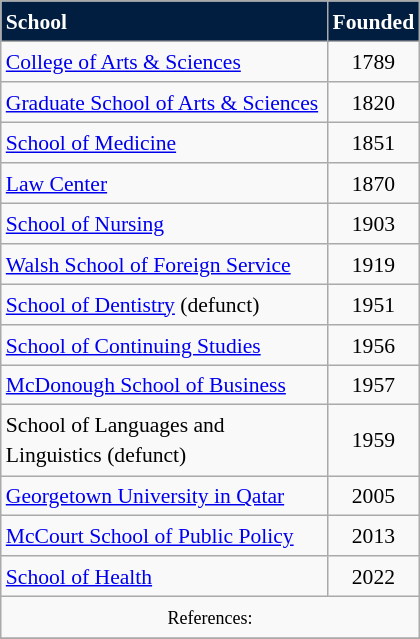<table class="wikitable" style="float:left; margin-right:1em; font-size:90%; line-height:1.4em; width:280px;">
<tr>
<th scope="col;" style="background:#011E41; color:white; text-align:left;"><strong>School</strong></th>
<th scope="col;" style="background:#011E41; color:white; text-align:center;"><strong>Founded</strong></th>
</tr>
<tr>
<td><a href='#'>College of Arts & Sciences</a></td>
<td style="text-align:center;">1789</td>
</tr>
<tr>
<td><a href='#'>Graduate School of Arts & Sciences</a></td>
<td style="text-align:center;">1820</td>
</tr>
<tr>
<td><a href='#'>School of Medicine</a></td>
<td style="text-align:center;">1851</td>
</tr>
<tr>
<td><a href='#'>Law Center</a></td>
<td style="text-align:center;">1870</td>
</tr>
<tr>
<td><a href='#'>School of Nursing</a></td>
<td style="text-align:center;">1903</td>
</tr>
<tr>
<td><a href='#'>Walsh School of Foreign Service</a></td>
<td style="text-align:center;">1919</td>
</tr>
<tr>
<td><a href='#'>School of Dentistry</a> (defunct)</td>
<td style="text-align:center;">1951</td>
</tr>
<tr>
<td><a href='#'>School of Continuing Studies</a></td>
<td style="text-align:center;">1956</td>
</tr>
<tr>
<td><a href='#'>McDonough School of Business</a></td>
<td style="text-align:center;">1957</td>
</tr>
<tr>
<td>School of Languages and Linguistics (defunct)</td>
<td style="text-align:center;">1959</td>
</tr>
<tr>
<td><a href='#'>Georgetown University in Qatar</a></td>
<td style="text-align:center;">2005</td>
</tr>
<tr>
<td><a href='#'>McCourt School of Public Policy</a></td>
<td style="text-align:center;">2013</td>
</tr>
<tr>
<td><a href='#'>School of Health</a></td>
<td style="text-align:center;">2022</td>
</tr>
<tr>
<td colspan="2" style="text-align:center;"><small>References:</small></td>
</tr>
<tr>
</tr>
</table>
